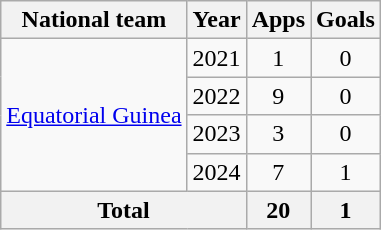<table class="wikitable" style="text-align:center">
<tr>
<th>National team</th>
<th>Year</th>
<th>Apps</th>
<th>Goals</th>
</tr>
<tr>
<td rowspan="4"><a href='#'>Equatorial Guinea</a></td>
<td>2021</td>
<td>1</td>
<td>0</td>
</tr>
<tr>
<td>2022</td>
<td>9</td>
<td>0</td>
</tr>
<tr>
<td>2023</td>
<td>3</td>
<td>0</td>
</tr>
<tr>
<td>2024</td>
<td>7</td>
<td>1</td>
</tr>
<tr>
<th colspan="2">Total</th>
<th>20</th>
<th>1</th>
</tr>
</table>
